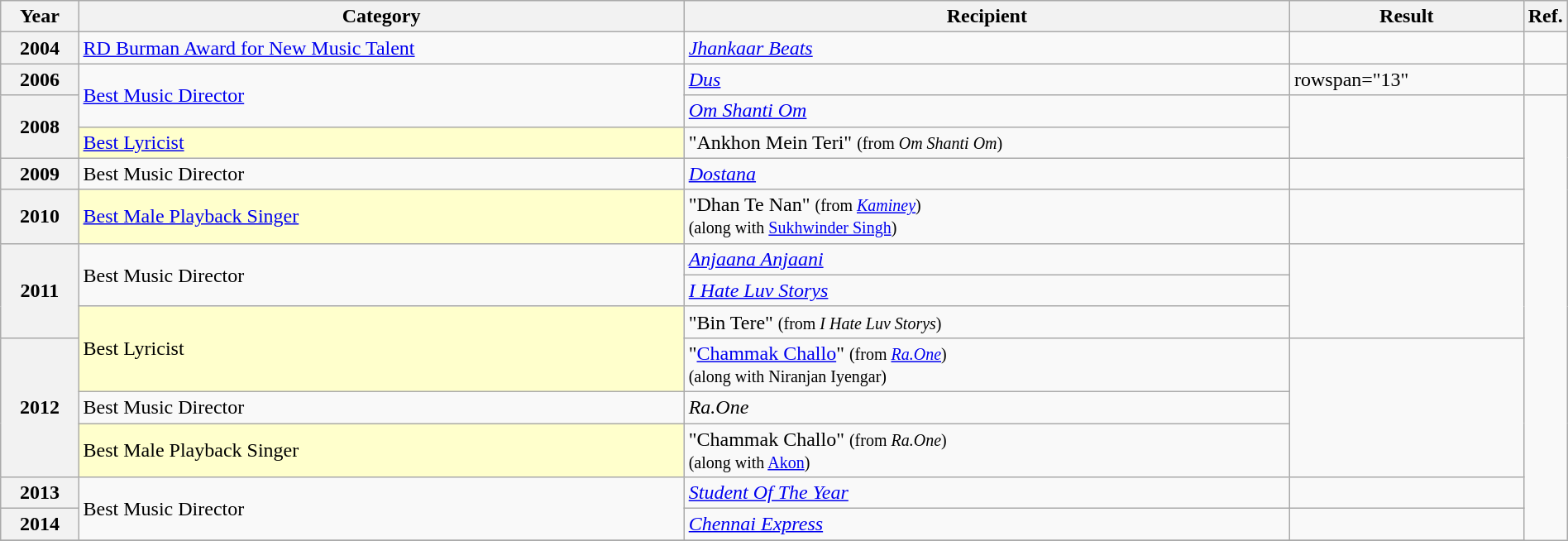<table class="wikitable plainrowheaders" width="100%" "textcolor:#000;">
<tr>
<th scope="col" width=5%>Year</th>
<th scope="col" width=39%>Category</th>
<th scope="col" width=39%>Recipient</th>
<th scope="col" width=15%>Result</th>
<th scope="col" width=2%>Ref.</th>
</tr>
<tr>
<th scope="row">2004</th>
<td><a href='#'>RD Burman Award for New Music Talent</a></td>
<td><em><a href='#'>Jhankaar Beats</a></em></td>
<td></td>
<td></td>
</tr>
<tr>
<th scope="row">2006</th>
<td rowspan="2"><a href='#'>Best Music Director</a></td>
<td><em><a href='#'>Dus</a></em></td>
<td>rowspan="13" </td>
<td></td>
</tr>
<tr>
<th scope="row" rowspan="2">2008</th>
<td><em><a href='#'>Om Shanti Om</a></em></td>
<td rowspan="2"></td>
</tr>
<tr>
<td style="background:#FFFFCC;"><a href='#'>Best Lyricist</a></td>
<td>"Ankhon Mein Teri" <small>(from <em>Om Shanti Om</em>)</small></td>
</tr>
<tr>
<th scope="row">2009</th>
<td>Best Music Director</td>
<td><em><a href='#'>Dostana</a></em></td>
<td></td>
</tr>
<tr>
<th scope="row">2010</th>
<td style="background:#FFFFCC;"><a href='#'>Best Male Playback Singer</a></td>
<td>"Dhan Te Nan" <small>(from <em><a href='#'>Kaminey</a></em>)</small><br><small>(along with <a href='#'>Sukhwinder Singh</a>)</small></td>
<td></td>
</tr>
<tr>
<th scope="row" rowspan="3">2011</th>
<td rowspan="2">Best Music Director</td>
<td><em><a href='#'>Anjaana Anjaani</a></em></td>
<td rowspan="3"></td>
</tr>
<tr>
<td><em><a href='#'>I Hate Luv Storys</a></em></td>
</tr>
<tr>
<td style="background:#FFFFCC;" rowspan="2">Best Lyricist</td>
<td>"Bin Tere" <small>(from <em>I Hate Luv Storys</em>)</small></td>
</tr>
<tr>
<th scope="row" rowspan="3">2012</th>
<td>"<a href='#'>Chammak Challo</a>" <small>(from <em><a href='#'>Ra.One</a></em>)</small><br><small>(along with Niranjan Iyengar)</small></td>
<td rowspan="3"></td>
</tr>
<tr>
<td>Best Music Director</td>
<td><em>Ra.One</em></td>
</tr>
<tr>
<td style="background:#FFFFCC;">Best Male Playback Singer</td>
<td>"Chammak Challo" <small>(from <em>Ra.One</em>)</small><br><small>(along with <a href='#'>Akon</a>)</small></td>
</tr>
<tr>
<th scope="row">2013</th>
<td rowspan="2">Best Music Director</td>
<td><em><a href='#'>Student Of The Year</a></em></td>
<td></td>
</tr>
<tr>
<th scope="row">2014</th>
<td><em><a href='#'>Chennai Express</a></em></td>
<td></td>
</tr>
<tr>
</tr>
</table>
